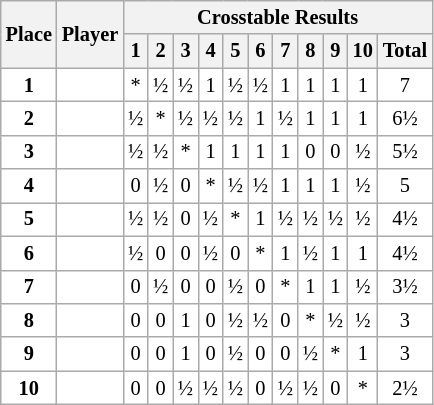<table class="wikitable" style="font-size:85%;">
<tr>
<th rowspan="2">Place</th>
<th rowspan="2">Player</th>
<th colspan="11">Crosstable Results</th>
</tr>
<tr>
<th>1</th>
<th>2</th>
<th>3</th>
<th>4</th>
<th>5</th>
<th>6</th>
<th>7</th>
<th>8</th>
<th>9</th>
<th>10</th>
<th>Total</th>
</tr>
<tr style="text-align:center; background:white; color:black;">
<td><strong>1</strong></td>
<td align="left"></td>
<td>*</td>
<td>½</td>
<td>½</td>
<td>1</td>
<td>½</td>
<td>½</td>
<td>1</td>
<td>1</td>
<td>1</td>
<td>1</td>
<td>7</td>
</tr>
<tr style="text-align:center; background:white; color:black;">
<td><strong>2</strong></td>
<td align="left"></td>
<td>½</td>
<td>*</td>
<td>½</td>
<td>½</td>
<td>½</td>
<td>1</td>
<td>½</td>
<td>1</td>
<td>1</td>
<td>1</td>
<td>6½</td>
</tr>
<tr style="text-align:center; background:white; color:black;">
<td><strong>3</strong></td>
<td align="left"></td>
<td>½</td>
<td>½</td>
<td>*</td>
<td>1</td>
<td>1</td>
<td>1</td>
<td>1</td>
<td>0</td>
<td>0</td>
<td>½</td>
<td>5½</td>
</tr>
<tr style="text-align:center; background:white; color:black;">
<td><strong>4</strong></td>
<td align="left"></td>
<td>0</td>
<td>½</td>
<td>0</td>
<td>*</td>
<td>½</td>
<td>½</td>
<td>1</td>
<td>1</td>
<td>1</td>
<td>½</td>
<td>5</td>
</tr>
<tr style="text-align:center; background:white; color:black;">
<td><strong>5</strong></td>
<td align="left"></td>
<td>½</td>
<td>½</td>
<td>0</td>
<td>½</td>
<td>*</td>
<td>1</td>
<td>½</td>
<td>½</td>
<td>½</td>
<td>½</td>
<td>4½</td>
</tr>
<tr style="text-align:center; background:white; color:black;">
<td><strong>6</strong></td>
<td align="left"></td>
<td>½</td>
<td>0</td>
<td>0</td>
<td>½</td>
<td>0</td>
<td>*</td>
<td>1</td>
<td>½</td>
<td>1</td>
<td>1</td>
<td>4½</td>
</tr>
<tr style="text-align:center; background:white; color:black;">
<td><strong>7</strong></td>
<td align="left"></td>
<td>0</td>
<td>½</td>
<td>0</td>
<td>0</td>
<td>½</td>
<td>0</td>
<td>*</td>
<td>1</td>
<td>1</td>
<td>½</td>
<td>3½</td>
</tr>
<tr style="text-align:center; background:white; color:black;">
<td><strong>8</strong></td>
<td align="left"></td>
<td>0</td>
<td>0</td>
<td>1</td>
<td>0</td>
<td>½</td>
<td>½</td>
<td>0</td>
<td>*</td>
<td>½</td>
<td>½</td>
<td>3</td>
</tr>
<tr style="text-align:center; background:white; color:black;">
<td><strong>9</strong></td>
<td align="left"></td>
<td>0</td>
<td>0</td>
<td>1</td>
<td>0</td>
<td>½</td>
<td>0</td>
<td>0</td>
<td>½</td>
<td>*</td>
<td>1</td>
<td>3</td>
</tr>
<tr style="text-align:center; background:white; color:black;">
<td><strong>10</strong></td>
<td align="left"></td>
<td>0</td>
<td>0</td>
<td>½</td>
<td>½</td>
<td>½</td>
<td>0</td>
<td>½</td>
<td>½</td>
<td>0</td>
<td>*</td>
<td>2½</td>
</tr>
</table>
